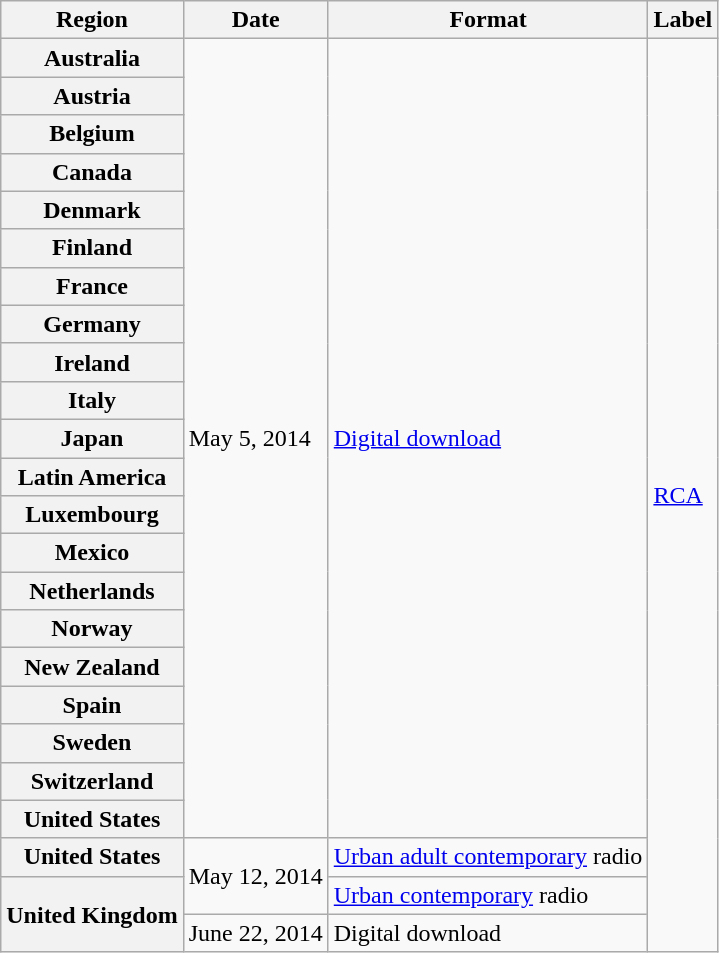<table class="wikitable plainrowheaders">
<tr>
<th scope="col">Region</th>
<th scope="col">Date</th>
<th scope="col">Format</th>
<th scope="col">Label</th>
</tr>
<tr>
<th scope="row">Australia</th>
<td rowspan=21>May 5, 2014</td>
<td rowspan=21><a href='#'>Digital download</a></td>
<td rowspan=24><a href='#'>RCA</a></td>
</tr>
<tr>
<th scope="row">Austria</th>
</tr>
<tr>
<th scope="row">Belgium</th>
</tr>
<tr>
<th scope="row">Canada</th>
</tr>
<tr>
<th scope="row">Denmark</th>
</tr>
<tr>
<th scope="row">Finland</th>
</tr>
<tr>
<th scope="row">France</th>
</tr>
<tr>
<th scope="row">Germany</th>
</tr>
<tr>
<th scope="row">Ireland</th>
</tr>
<tr>
<th scope="row">Italy</th>
</tr>
<tr>
<th scope="row">Japan</th>
</tr>
<tr>
<th scope="row">Latin America</th>
</tr>
<tr>
<th scope="row">Luxembourg</th>
</tr>
<tr>
<th scope="row">Mexico</th>
</tr>
<tr>
<th scope="row">Netherlands</th>
</tr>
<tr>
<th scope="row">Norway</th>
</tr>
<tr>
<th scope="row">New Zealand</th>
</tr>
<tr>
<th scope="row">Spain</th>
</tr>
<tr>
<th scope="row">Sweden</th>
</tr>
<tr>
<th scope="row">Switzerland</th>
</tr>
<tr>
<th scope="row">United States</th>
</tr>
<tr>
<th scope="row">United States</th>
<td rowspan="2">May 12, 2014</td>
<td><a href='#'>Urban adult contemporary</a> radio</td>
</tr>
<tr>
<th scope="row" rowspan="2">United Kingdom</th>
<td><a href='#'>Urban contemporary</a> radio</td>
</tr>
<tr>
<td>June 22, 2014</td>
<td>Digital download</td>
</tr>
</table>
